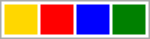<table style=" width: 100px; border: 1px solid #aaaaaa">
<tr>
<td style="background-color:gold"> </td>
<td style="background-color:red"> </td>
<td style="background-color:blue"> </td>
<td style="background-color:green"> </td>
</tr>
</table>
